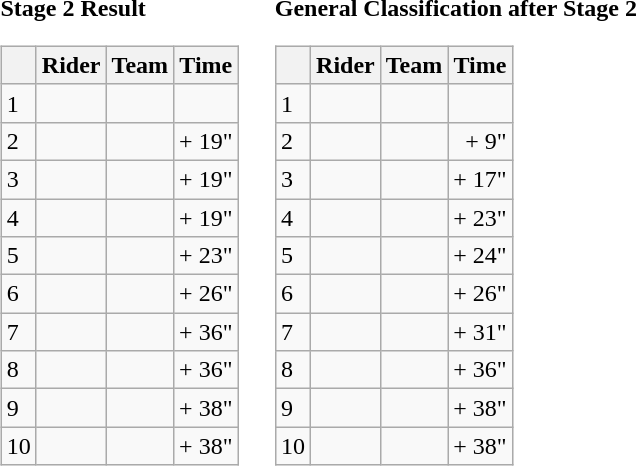<table>
<tr>
<td><strong>Stage 2 Result</strong><br><table class="wikitable">
<tr>
<th></th>
<th>Rider</th>
<th>Team</th>
<th>Time</th>
</tr>
<tr>
<td>1</td>
<td></td>
<td></td>
<td align="right"></td>
</tr>
<tr>
<td>2</td>
<td></td>
<td></td>
<td align="right">+ 19"</td>
</tr>
<tr>
<td>3</td>
<td></td>
<td></td>
<td align="right">+ 19"</td>
</tr>
<tr>
<td>4</td>
<td></td>
<td></td>
<td align="right">+ 19"</td>
</tr>
<tr>
<td>5</td>
<td></td>
<td></td>
<td align="right">+ 23"</td>
</tr>
<tr>
<td>6</td>
<td></td>
<td></td>
<td align="right">+ 26"</td>
</tr>
<tr>
<td>7</td>
<td></td>
<td></td>
<td align="right">+ 36"</td>
</tr>
<tr>
<td>8</td>
<td></td>
<td></td>
<td align="right">+ 36"</td>
</tr>
<tr>
<td>9</td>
<td></td>
<td></td>
<td align="right">+ 38"</td>
</tr>
<tr>
<td>10</td>
<td></td>
<td></td>
<td align="right">+ 38"</td>
</tr>
</table>
</td>
<td></td>
<td><strong>General Classification after Stage 2</strong><br><table class="wikitable">
<tr>
<th></th>
<th>Rider</th>
<th>Team</th>
<th>Time</th>
</tr>
<tr>
<td>1</td>
<td> </td>
<td></td>
<td align="right"></td>
</tr>
<tr>
<td>2</td>
<td></td>
<td></td>
<td align="right">+ 9"</td>
</tr>
<tr>
<td>3</td>
<td></td>
<td></td>
<td align="right">+ 17"</td>
</tr>
<tr>
<td>4</td>
<td></td>
<td></td>
<td align="right">+ 23"</td>
</tr>
<tr>
<td>5</td>
<td></td>
<td></td>
<td align="right">+ 24"</td>
</tr>
<tr>
<td>6</td>
<td> </td>
<td></td>
<td align="right">+ 26"</td>
</tr>
<tr>
<td>7</td>
<td></td>
<td></td>
<td align="right">+ 31"</td>
</tr>
<tr>
<td>8</td>
<td></td>
<td></td>
<td align="right">+ 36"</td>
</tr>
<tr>
<td>9</td>
<td></td>
<td></td>
<td align="right">+ 38"</td>
</tr>
<tr>
<td>10</td>
<td></td>
<td></td>
<td align="right">+ 38"</td>
</tr>
</table>
</td>
</tr>
</table>
